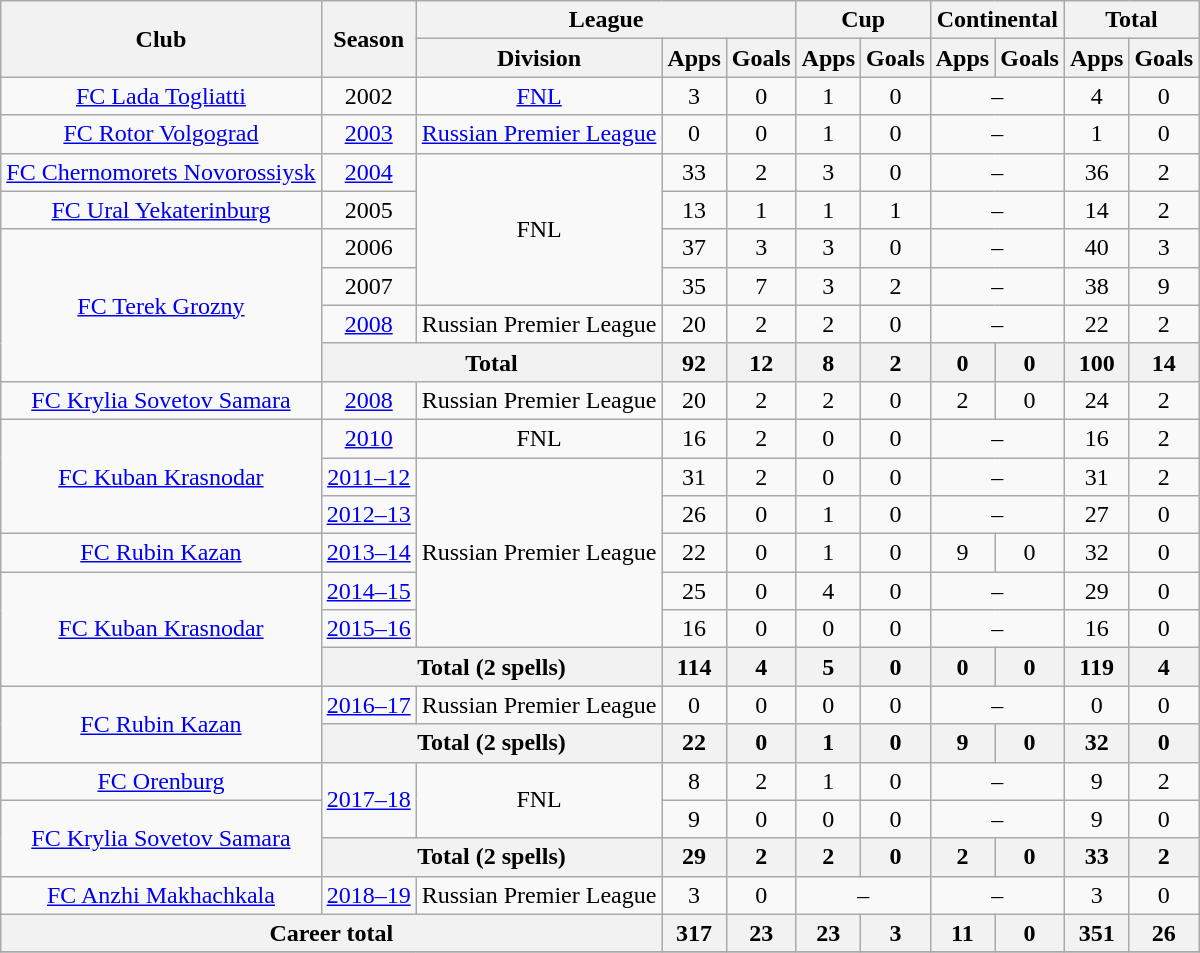<table class="wikitable" style="text-align: center;">
<tr>
<th rowspan=2>Club</th>
<th rowspan=2>Season</th>
<th colspan=3>League</th>
<th colspan=2>Cup</th>
<th colspan=2>Continental</th>
<th colspan=2>Total</th>
</tr>
<tr>
<th>Division</th>
<th>Apps</th>
<th>Goals</th>
<th>Apps</th>
<th>Goals</th>
<th>Apps</th>
<th>Goals</th>
<th>Apps</th>
<th>Goals</th>
</tr>
<tr>
<td><a href='#'>FC Lada Togliatti</a></td>
<td>2002</td>
<td><a href='#'>FNL</a></td>
<td>3</td>
<td>0</td>
<td>1</td>
<td>0</td>
<td colspan=2>–</td>
<td>4</td>
<td>0</td>
</tr>
<tr>
<td><a href='#'>FC Rotor Volgograd</a></td>
<td><a href='#'>2003</a></td>
<td><a href='#'>Russian Premier League</a></td>
<td>0</td>
<td>0</td>
<td>1</td>
<td>0</td>
<td colspan=2>–</td>
<td>1</td>
<td>0</td>
</tr>
<tr>
<td><a href='#'>FC Chernomorets Novorossiysk</a></td>
<td><a href='#'>2004</a></td>
<td rowspan=4>FNL</td>
<td>33</td>
<td>2</td>
<td>3</td>
<td>0</td>
<td colspan=2>–</td>
<td>36</td>
<td>2</td>
</tr>
<tr>
<td><a href='#'>FC Ural Yekaterinburg</a></td>
<td>2005</td>
<td>13</td>
<td>1</td>
<td>1</td>
<td>1</td>
<td colspan=2>–</td>
<td>14</td>
<td>2</td>
</tr>
<tr>
<td rowspan=4><a href='#'>FC Terek Grozny</a></td>
<td>2006</td>
<td>37</td>
<td>3</td>
<td>3</td>
<td>0</td>
<td colspan=2>–</td>
<td>40</td>
<td>3</td>
</tr>
<tr>
<td>2007</td>
<td>35</td>
<td>7</td>
<td>3</td>
<td>2</td>
<td colspan=2>–</td>
<td>38</td>
<td>9</td>
</tr>
<tr>
<td><a href='#'>2008</a></td>
<td>Russian Premier League</td>
<td>20</td>
<td>2</td>
<td>2</td>
<td>0</td>
<td colspan=2>–</td>
<td>22</td>
<td>2</td>
</tr>
<tr>
<th colspan=2>Total</th>
<th>92</th>
<th>12</th>
<th>8</th>
<th>2</th>
<th>0</th>
<th>0</th>
<th>100</th>
<th>14</th>
</tr>
<tr>
<td><a href='#'>FC Krylia Sovetov Samara</a></td>
<td><a href='#'>2008</a></td>
<td>Russian Premier League</td>
<td>20</td>
<td>2</td>
<td>2</td>
<td>0</td>
<td>2</td>
<td>0</td>
<td>24</td>
<td>2</td>
</tr>
<tr>
<td rowspan=3><a href='#'>FC Kuban Krasnodar</a></td>
<td><a href='#'>2010</a></td>
<td>FNL</td>
<td>16</td>
<td>2</td>
<td>0</td>
<td>0</td>
<td colspan=2>–</td>
<td>16</td>
<td>2</td>
</tr>
<tr>
<td><a href='#'>2011–12</a></td>
<td rowspan=5>Russian Premier League</td>
<td>31</td>
<td>2</td>
<td>0</td>
<td>0</td>
<td colspan=2>–</td>
<td>31</td>
<td>2</td>
</tr>
<tr>
<td><a href='#'>2012–13</a></td>
<td>26</td>
<td>0</td>
<td>1</td>
<td>0</td>
<td colspan=2>–</td>
<td>27</td>
<td>0</td>
</tr>
<tr>
<td><a href='#'>FC Rubin Kazan</a></td>
<td><a href='#'>2013–14</a></td>
<td>22</td>
<td>0</td>
<td>1</td>
<td>0</td>
<td>9</td>
<td>0</td>
<td>32</td>
<td>0</td>
</tr>
<tr>
<td rowspan=3><a href='#'>FC Kuban Krasnodar</a></td>
<td><a href='#'>2014–15</a></td>
<td>25</td>
<td>0</td>
<td>4</td>
<td>0</td>
<td colspan=2>–</td>
<td>29</td>
<td>0</td>
</tr>
<tr>
<td><a href='#'>2015–16</a></td>
<td>16</td>
<td>0</td>
<td>0</td>
<td>0</td>
<td colspan=2>–</td>
<td>16</td>
<td>0</td>
</tr>
<tr>
<th colspan=2>Total (2 spells)</th>
<th>114</th>
<th>4</th>
<th>5</th>
<th>0</th>
<th>0</th>
<th>0</th>
<th>119</th>
<th>4</th>
</tr>
<tr>
<td rowspan=2><a href='#'>FC Rubin Kazan</a></td>
<td><a href='#'>2016–17</a></td>
<td>Russian Premier League</td>
<td>0</td>
<td>0</td>
<td>0</td>
<td>0</td>
<td colspan=2>–</td>
<td>0</td>
<td>0</td>
</tr>
<tr>
<th colspan=2>Total (2 spells)</th>
<th>22</th>
<th>0</th>
<th>1</th>
<th>0</th>
<th>9</th>
<th>0</th>
<th>32</th>
<th>0</th>
</tr>
<tr>
<td><a href='#'>FC Orenburg</a></td>
<td rowspan=2><a href='#'>2017–18</a></td>
<td rowspan=2>FNL</td>
<td>8</td>
<td>2</td>
<td>1</td>
<td>0</td>
<td colspan=2>–</td>
<td>9</td>
<td>2</td>
</tr>
<tr>
<td rowspan=2><a href='#'>FC Krylia Sovetov Samara</a></td>
<td>9</td>
<td>0</td>
<td>0</td>
<td>0</td>
<td colspan=2>–</td>
<td>9</td>
<td>0</td>
</tr>
<tr>
<th colspan=2>Total (2 spells)</th>
<th>29</th>
<th>2</th>
<th>2</th>
<th>0</th>
<th>2</th>
<th>0</th>
<th>33</th>
<th>2</th>
</tr>
<tr>
<td><a href='#'>FC Anzhi Makhachkala</a></td>
<td><a href='#'>2018–19</a></td>
<td>Russian Premier League</td>
<td>3</td>
<td>0</td>
<td colspan=2>–</td>
<td colspan=2>–</td>
<td>3</td>
<td>0</td>
</tr>
<tr>
<th colspan=3>Career total</th>
<th>317</th>
<th>23</th>
<th>23</th>
<th>3</th>
<th>11</th>
<th>0</th>
<th>351</th>
<th>26</th>
</tr>
<tr>
</tr>
</table>
